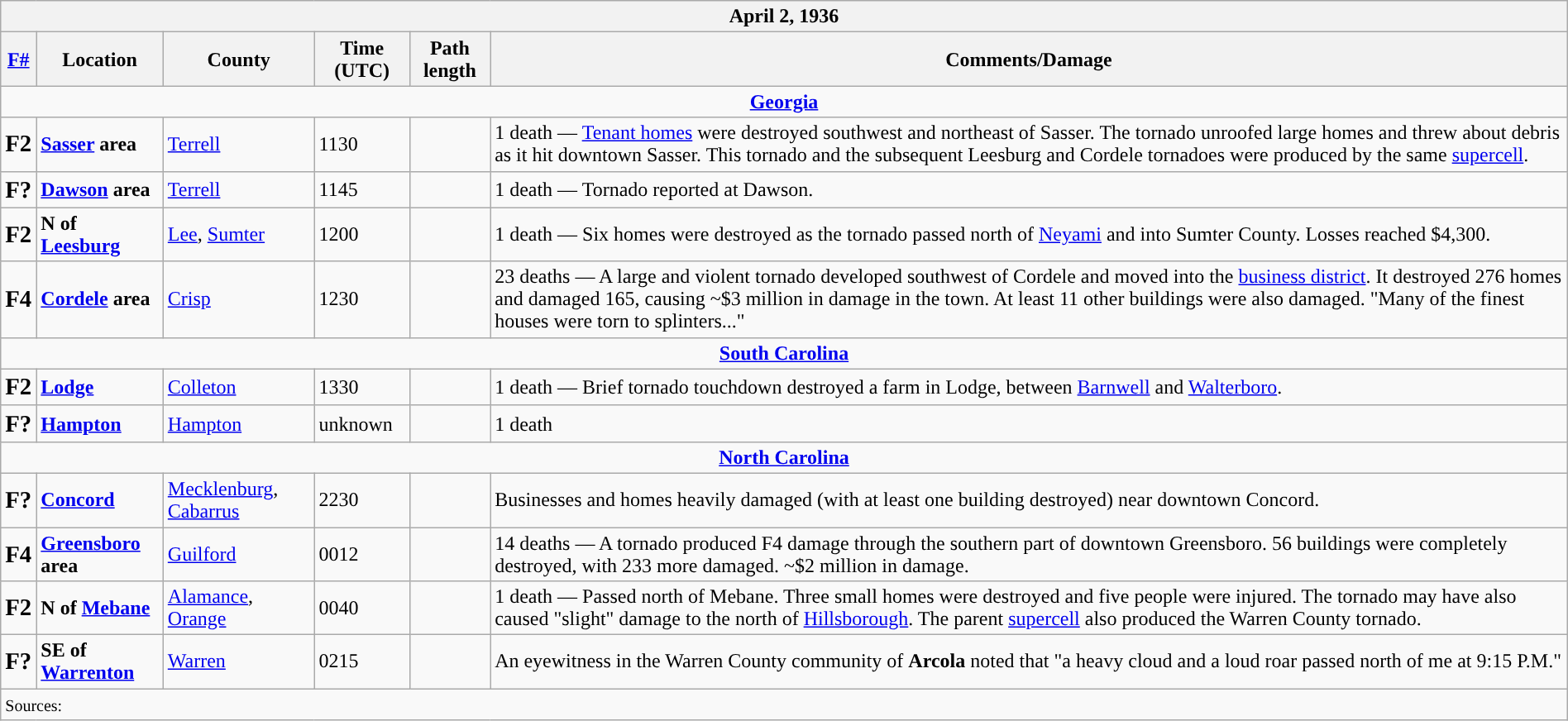<table class="wikitable collapsible" style="width:100%;">
<tr>
<th colspan="7">April 2, 1936</th>
</tr>
<tr>
<th><a href='#'>F#</a></th>
<th>Location</th>
<th>County</th>
<th>Time (UTC)</th>
<th>Path length</th>
<th>Comments/Damage</th>
</tr>
<tr>
<td colspan="7" style="text-align:center;"><strong><a href='#'>Georgia</a></strong></td>
</tr>
<tr>
<td><big><strong>F2</strong></big></td>
<td><strong><a href='#'>Sasser</a> area</strong></td>
<td><a href='#'>Terrell</a></td>
<td>1130</td>
<td></td>
<td>1 death — <a href='#'>Tenant homes</a> were destroyed southwest and northeast of Sasser. The tornado unroofed large homes and threw about debris as it hit downtown Sasser.  This tornado and the subsequent Leesburg and Cordele tornadoes were produced by the same <a href='#'>supercell</a>.</td>
</tr>
<tr>
<td><big><strong>F?</strong></big></td>
<td><strong><a href='#'>Dawson</a> area</strong></td>
<td><a href='#'>Terrell</a></td>
<td>1145</td>
<td></td>
<td>1 death — Tornado reported at Dawson.</td>
</tr>
<tr>
<td><big><strong>F2</strong></big></td>
<td><strong>N of <a href='#'>Leesburg</a></strong></td>
<td><a href='#'>Lee</a>, <a href='#'>Sumter</a></td>
<td>1200</td>
<td></td>
<td>1 death — Six homes were destroyed as the tornado passed  north of <a href='#'>Neyami</a> and into Sumter County. Losses reached $4,300.</td>
</tr>
<tr>
<td><big><strong>F4</strong></big></td>
<td><strong><a href='#'>Cordele</a> area</strong></td>
<td><a href='#'>Crisp</a></td>
<td>1230</td>
<td></td>
<td>23 deaths —  A large and violent tornado developed  southwest of Cordele and moved into the <a href='#'>business district</a>. It destroyed 276 homes and damaged 165, causing ~$3 million in damage in the town. At least 11 other buildings were also damaged. "Many of the finest houses were torn to splinters..."</td>
</tr>
<tr>
<td colspan="7" align=center><strong><a href='#'>South Carolina</a></strong></td>
</tr>
<tr>
<td><big><strong>F2</strong></big></td>
<td><strong><a href='#'>Lodge</a></strong></td>
<td><a href='#'>Colleton</a></td>
<td>1330</td>
<td></td>
<td>1 death — Brief tornado touchdown destroyed a farm in Lodge, between <a href='#'>Barnwell</a> and <a href='#'>Walterboro</a>.</td>
</tr>
<tr>
<td><big><strong>F?</strong></big></td>
<td><strong><a href='#'>Hampton</a></strong></td>
<td><a href='#'>Hampton</a></td>
<td>unknown</td>
<td></td>
<td>1 death</td>
</tr>
<tr>
<td colspan="7" align=center><strong><a href='#'>North Carolina</a></strong></td>
</tr>
<tr>
<td><big><strong>F?</strong></big></td>
<td><strong><a href='#'>Concord</a></strong></td>
<td><a href='#'>Mecklenburg</a>, <a href='#'>Cabarrus</a></td>
<td>2230</td>
<td></td>
<td>Businesses and homes heavily damaged (with at least one building destroyed) near downtown Concord.</td>
</tr>
<tr>
<td><big><strong>F4</strong></big></td>
<td><strong><a href='#'>Greensboro</a> area</strong></td>
<td><a href='#'>Guilford</a></td>
<td>0012</td>
<td></td>
<td>14 deaths —  A tornado produced F4 damage through the southern part of downtown Greensboro. 56 buildings were completely destroyed, with 233 more damaged.  ~$2 million in damage.</td>
</tr>
<tr>
<td><big><strong>F2</strong></big></td>
<td><strong>N of <a href='#'>Mebane</a></strong></td>
<td><a href='#'>Alamance</a>, <a href='#'>Orange</a></td>
<td>0040</td>
<td></td>
<td>1 death —  Passed  north of Mebane. Three small homes were destroyed and five people were injured. The tornado may have also caused "slight" damage  to the north of <a href='#'>Hillsborough</a>. The parent <a href='#'>supercell</a> also produced the Warren County tornado.</td>
</tr>
<tr>
<td><big><strong>F?</strong></big></td>
<td><strong>SE of <a href='#'>Warrenton</a></strong></td>
<td><a href='#'>Warren</a></td>
<td>0215</td>
<td></td>
<td>An eyewitness in the Warren County community of <strong>Arcola</strong> noted that "a heavy cloud and a loud roar passed north of me at 9:15 P.M."</td>
</tr>
<tr>
<td colspan="7"><small>Sources:</small></td>
</tr>
</table>
